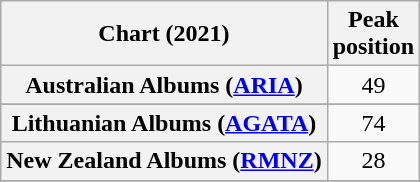<table class="wikitable sortable plainrowheaders" style="text-align:center">
<tr>
<th scope="col">Chart (2021)</th>
<th scope="col">Peak<br>position</th>
</tr>
<tr>
<th scope="row">Australian Albums (<a href='#'>ARIA</a>)</th>
<td>49</td>
</tr>
<tr>
</tr>
<tr>
</tr>
<tr>
</tr>
<tr>
</tr>
<tr>
<th scope="row">Lithuanian Albums (<a href='#'>AGATA</a>)</th>
<td>74</td>
</tr>
<tr>
<th scope="row">New Zealand Albums (<a href='#'>RMNZ</a>)</th>
<td>28</td>
</tr>
<tr>
</tr>
<tr>
</tr>
<tr>
</tr>
<tr>
</tr>
</table>
